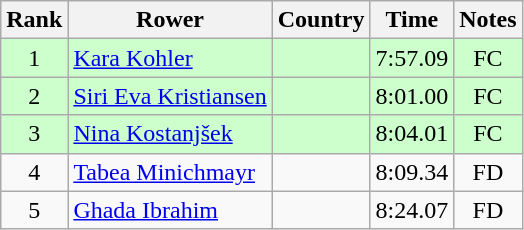<table class="wikitable" style="text-align:center">
<tr>
<th>Rank</th>
<th>Rower</th>
<th>Country</th>
<th>Time</th>
<th>Notes</th>
</tr>
<tr bgcolor=ccffcc>
<td>1</td>
<td align="left"><a href='#'>Kara Kohler</a></td>
<td align="left"></td>
<td>7:57.09</td>
<td>FC</td>
</tr>
<tr bgcolor=ccffcc>
<td>2</td>
<td align="left"><a href='#'>Siri Eva Kristiansen</a></td>
<td align="left"></td>
<td>8:01.00</td>
<td>FC</td>
</tr>
<tr bgcolor=ccffcc>
<td>3</td>
<td align="left"><a href='#'>Nina Kostanjšek</a></td>
<td align="left"></td>
<td>8:04.01</td>
<td>FC</td>
</tr>
<tr>
<td>4</td>
<td align="left"><a href='#'>Tabea Minichmayr</a></td>
<td align="left"></td>
<td>8:09.34</td>
<td>FD</td>
</tr>
<tr>
<td>5</td>
<td align="left"><a href='#'>Ghada Ibrahim</a></td>
<td align="left"></td>
<td>8:24.07</td>
<td>FD</td>
</tr>
</table>
